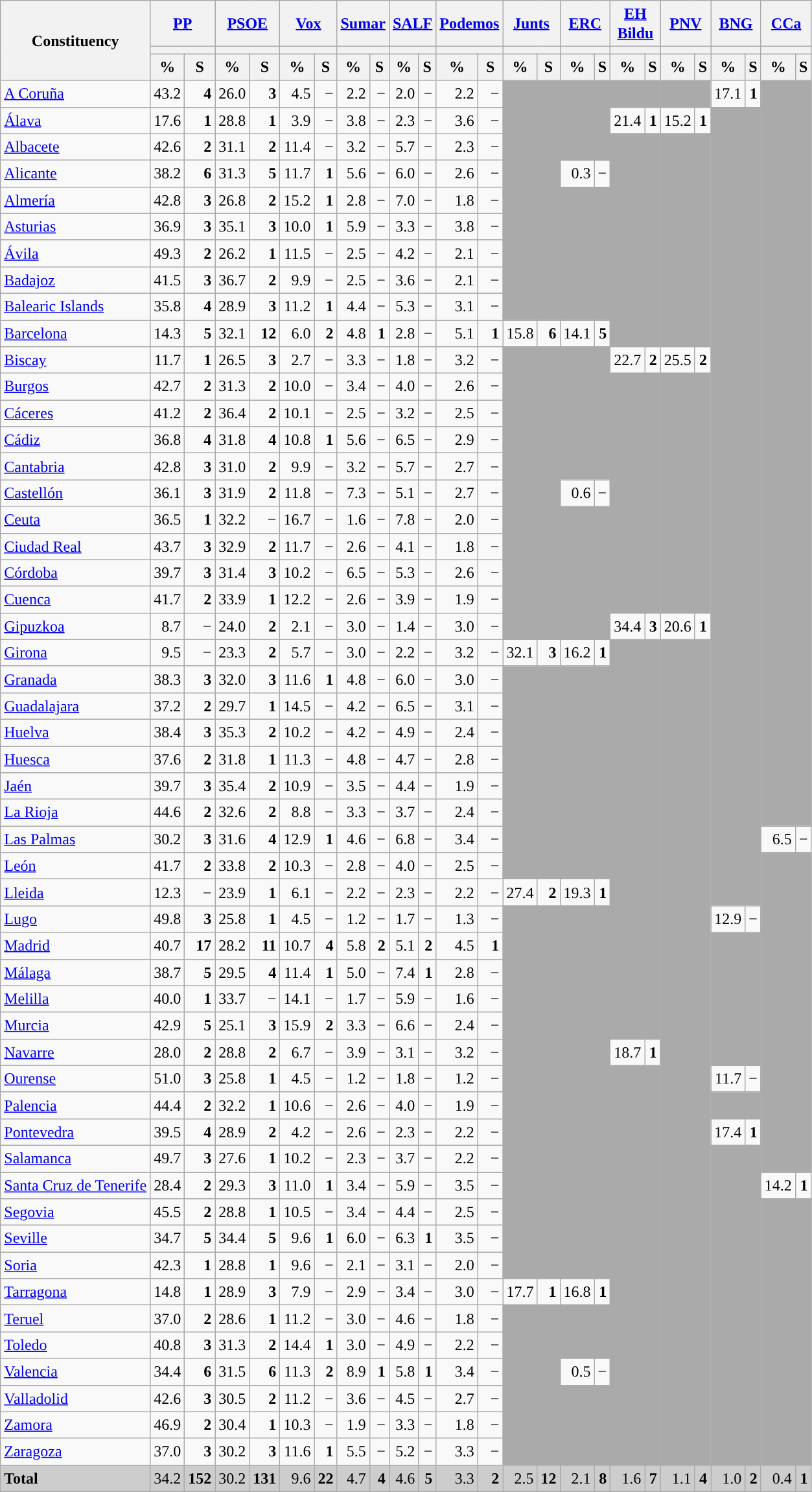<table class="wikitable sortable" style="text-align:right; line-height:20px;">
<tr>
<th rowspan="3">Constituency</th>
<th colspan="2" width="30px" class="unsortable"><a href='#'>PP</a></th>
<th colspan="2" width="30px" class="unsortable"><a href='#'>PSOE</a></th>
<th colspan="2" width="30px" class="unsortable"><a href='#'>Vox</a></th>
<th colspan="2" width="30px" class="unsortable"><a href='#'>Sumar</a></th>
<th colspan="2" width="30px" class="unsortable"><a href='#'>SALF</a></th>
<th colspan="2" width="30px" class="unsortable"><a href='#'>Podemos</a></th>
<th colspan="2" width="30px" class="unsortable"><a href='#'>Junts</a></th>
<th colspan="2" width="30px" class="unsortable"><a href='#'>ERC</a></th>
<th colspan="2" width="30px" class="unsortable"><a href='#'>EH Bildu</a></th>
<th colspan="2" width="30px" class="unsortable"><a href='#'>PNV</a></th>
<th colspan="2" width="30px" class="unsortable"><a href='#'>BNG</a></th>
<th colspan="2" width="30px" class="unsortable"><a href='#'>CCa</a></th>
</tr>
<tr>
<th colspan="2" style="background:"></th>
<th colspan="2" style="background:"></th>
<th colspan="2" style="background:"></th>
<th colspan="2" style="background:"></th>
<th colspan="2" style="background:"></th>
<th colspan="2" style="background:"></th>
<th colspan="2" style="background:"></th>
<th colspan="2" style="background:"></th>
<th colspan="2" style="background:"></th>
<th colspan="2" style="background:"></th>
<th colspan="2" style="background:"></th>
<th colspan="2" style="background:"></th>
</tr>
<tr>
<th data-sort-type="number">%</th>
<th data-sort-type="number">S</th>
<th data-sort-type="number">%</th>
<th data-sort-type="number">S</th>
<th data-sort-type="number">%</th>
<th data-sort-type="number">S</th>
<th data-sort-type="number">%</th>
<th data-sort-type="number">S</th>
<th data-sort-type="number">%</th>
<th data-sort-type="number">S</th>
<th data-sort-type="number">%</th>
<th data-sort-type="number">S</th>
<th data-sort-type="number">%</th>
<th data-sort-type="number">S</th>
<th data-sort-type="number">%</th>
<th data-sort-type="number">S</th>
<th data-sort-type="number">%</th>
<th data-sort-type="number">S</th>
<th data-sort-type="number">%</th>
<th data-sort-type="number">S</th>
<th data-sort-type="number">%</th>
<th data-sort-type="number">S</th>
<th data-sort-type="number">%</th>
<th data-sort-type="number">S</th>
</tr>
<tr>
<td align="left"><a href='#'>A Coruña</a></td>
<td style="background:">43.2</td>
<td><strong>4</strong></td>
<td>26.0</td>
<td><strong>3</strong></td>
<td>4.5</td>
<td>−</td>
<td>2.2</td>
<td>−</td>
<td>2.0</td>
<td>−</td>
<td>2.2</td>
<td>−</td>
<td colspan="2" rowspan="9" bgcolor="#AAAAAA"></td>
<td colspan="2" rowspan="3" bgcolor="#AAAAAA"></td>
<td colspan="2" bgcolor="#AAAAAA"></td>
<td colspan="2" bgcolor="#AAAAAA"></td>
<td>17.1</td>
<td><strong>1</strong></td>
<td colspan="2" rowspan="28" bgcolor="#AAAAAA"></td>
</tr>
<tr>
<td align="left"><a href='#'>Álava</a></td>
<td>17.6</td>
<td><strong>1</strong></td>
<td style="background:">28.8</td>
<td><strong>1</strong></td>
<td>3.9</td>
<td>−</td>
<td>3.8</td>
<td>−</td>
<td>2.3</td>
<td>−</td>
<td>3.6</td>
<td>−</td>
<td>21.4</td>
<td><strong>1</strong></td>
<td>15.2</td>
<td><strong>1</strong></td>
<td colspan="2" rowspan="30" bgcolor="#AAAAAA"></td>
</tr>
<tr>
<td align="left"><a href='#'>Albacete</a></td>
<td style="background:">42.6</td>
<td><strong>2</strong></td>
<td>31.1</td>
<td><strong>2</strong></td>
<td>11.4</td>
<td>−</td>
<td>3.2</td>
<td>−</td>
<td>5.7</td>
<td>−</td>
<td>2.3</td>
<td>−</td>
<td colspan="2" rowspan="8" bgcolor="#AAAAAA"></td>
<td colspan="2" rowspan="8" bgcolor="#AAAAAA"></td>
</tr>
<tr>
<td align="left"><a href='#'>Alicante</a></td>
<td style="background:">38.2</td>
<td><strong>6</strong></td>
<td>31.3</td>
<td><strong>5</strong></td>
<td>11.7</td>
<td><strong>1</strong></td>
<td>5.6</td>
<td>−</td>
<td>6.0</td>
<td>−</td>
<td>2.6</td>
<td>−</td>
<td>0.3</td>
<td>−</td>
</tr>
<tr>
<td align="left"><a href='#'>Almería</a></td>
<td style="background:">42.8</td>
<td><strong>3</strong></td>
<td>26.8</td>
<td><strong>2</strong></td>
<td>15.2</td>
<td><strong>1</strong></td>
<td>2.8</td>
<td>−</td>
<td>7.0</td>
<td>−</td>
<td>1.8</td>
<td>−</td>
<td colspan="2" rowspan="5" bgcolor="#AAAAAA"></td>
</tr>
<tr>
<td align="left"><a href='#'>Asturias</a></td>
<td style="background:">36.9</td>
<td><strong>3</strong></td>
<td>35.1</td>
<td><strong>3</strong></td>
<td>10.0</td>
<td><strong>1</strong></td>
<td>5.9</td>
<td>−</td>
<td>3.3</td>
<td>−</td>
<td>3.8</td>
<td>−</td>
</tr>
<tr>
<td align="left"><a href='#'>Ávila</a></td>
<td style="background:">49.3</td>
<td><strong>2</strong></td>
<td>26.2</td>
<td><strong>1</strong></td>
<td>11.5</td>
<td>−</td>
<td>2.5</td>
<td>−</td>
<td>4.2</td>
<td>−</td>
<td>2.1</td>
<td>−</td>
</tr>
<tr>
<td align="left"><a href='#'>Badajoz</a></td>
<td style="background:">41.5</td>
<td><strong>3</strong></td>
<td>36.7</td>
<td><strong>2</strong></td>
<td>9.9</td>
<td>−</td>
<td>2.5</td>
<td>−</td>
<td>3.6</td>
<td>−</td>
<td>2.1</td>
<td>−</td>
</tr>
<tr>
<td align="left"><a href='#'>Balearic Islands</a></td>
<td style="background:">35.8</td>
<td><strong>4</strong></td>
<td>28.9</td>
<td><strong>3</strong></td>
<td>11.2</td>
<td><strong>1</strong></td>
<td>4.4</td>
<td>−</td>
<td>5.3</td>
<td>−</td>
<td>3.1</td>
<td>−</td>
</tr>
<tr>
<td align="left"><a href='#'>Barcelona</a></td>
<td>14.3</td>
<td><strong>5</strong></td>
<td style="background:">32.1</td>
<td><strong>12</strong></td>
<td>6.0</td>
<td><strong>2</strong></td>
<td>4.8</td>
<td><strong>1</strong></td>
<td>2.8</td>
<td>−</td>
<td>5.1</td>
<td><strong>1</strong></td>
<td>15.8</td>
<td><strong>6</strong></td>
<td>14.1</td>
<td><strong>5</strong></td>
</tr>
<tr>
<td align="left"><a href='#'>Biscay</a></td>
<td>11.7</td>
<td><strong>1</strong></td>
<td style="background:">26.5</td>
<td><strong>3</strong></td>
<td>2.7</td>
<td>−</td>
<td>3.3</td>
<td>−</td>
<td>1.8</td>
<td>−</td>
<td>3.2</td>
<td>−</td>
<td colspan="2" rowspan="11" bgcolor="#AAAAAA"></td>
<td colspan="2" rowspan="5" bgcolor="#AAAAAA"></td>
<td>22.7</td>
<td><strong>2</strong></td>
<td>25.5</td>
<td><strong>2</strong></td>
</tr>
<tr>
<td align="left"><a href='#'>Burgos</a></td>
<td style="background:">42.7</td>
<td><strong>2</strong></td>
<td>31.3</td>
<td><strong>2</strong></td>
<td>10.0</td>
<td>−</td>
<td>3.4</td>
<td>−</td>
<td>4.0</td>
<td>−</td>
<td>2.6</td>
<td>−</td>
<td colspan="2" rowspan="9" bgcolor="#AAAAAA"></td>
<td colspan="2" rowspan="9" bgcolor="#AAAAAA"></td>
</tr>
<tr>
<td align="left"><a href='#'>Cáceres</a></td>
<td style="background:">41.2</td>
<td><strong>2</strong></td>
<td>36.4</td>
<td><strong>2</strong></td>
<td>10.1</td>
<td>−</td>
<td>2.5</td>
<td>−</td>
<td>3.2</td>
<td>−</td>
<td>2.5</td>
<td>−</td>
</tr>
<tr>
<td align="left"><a href='#'>Cádiz</a></td>
<td style="background:">36.8</td>
<td><strong>4</strong></td>
<td>31.8</td>
<td><strong>4</strong></td>
<td>10.8</td>
<td><strong>1</strong></td>
<td>5.6</td>
<td>−</td>
<td>6.5</td>
<td>−</td>
<td>2.9</td>
<td>−</td>
</tr>
<tr>
<td align="left"><a href='#'>Cantabria</a></td>
<td style="background:">42.8</td>
<td><strong>3</strong></td>
<td>31.0</td>
<td><strong>2</strong></td>
<td>9.9</td>
<td>−</td>
<td>3.2</td>
<td>−</td>
<td>5.7</td>
<td>−</td>
<td>2.7</td>
<td>−</td>
</tr>
<tr>
<td align="left"><a href='#'>Castellón</a></td>
<td style="background:">36.1</td>
<td><strong>3</strong></td>
<td>31.9</td>
<td><strong>2</strong></td>
<td>11.8</td>
<td>−</td>
<td>7.3</td>
<td>−</td>
<td>5.1</td>
<td>−</td>
<td>2.7</td>
<td>−</td>
<td>0.6</td>
<td>−</td>
</tr>
<tr>
<td align="left"><a href='#'>Ceuta</a></td>
<td style="background:">36.5</td>
<td><strong>1</strong></td>
<td>32.2</td>
<td>−</td>
<td>16.7</td>
<td>−</td>
<td>1.6</td>
<td>−</td>
<td>7.8</td>
<td>−</td>
<td>2.0</td>
<td>−</td>
<td colspan="2" rowspan="5" bgcolor="#AAAAAA"></td>
</tr>
<tr>
<td align="left"><a href='#'>Ciudad Real</a></td>
<td style="background:">43.7</td>
<td><strong>3</strong></td>
<td>32.9</td>
<td><strong>2</strong></td>
<td>11.7</td>
<td>−</td>
<td>2.6</td>
<td>−</td>
<td>4.1</td>
<td>−</td>
<td>1.8</td>
<td>−</td>
</tr>
<tr>
<td align="left"><a href='#'>Córdoba</a></td>
<td style="background:">39.7</td>
<td><strong>3</strong></td>
<td>31.4</td>
<td><strong>3</strong></td>
<td>10.2</td>
<td>−</td>
<td>6.5</td>
<td>−</td>
<td>5.3</td>
<td>−</td>
<td>2.6</td>
<td>−</td>
</tr>
<tr>
<td align="left"><a href='#'>Cuenca</a></td>
<td style="background:">41.7</td>
<td><strong>2</strong></td>
<td>33.9</td>
<td><strong>1</strong></td>
<td>12.2</td>
<td>−</td>
<td>2.6</td>
<td>−</td>
<td>3.9</td>
<td>−</td>
<td>1.9</td>
<td>−</td>
</tr>
<tr>
<td align="left"><a href='#'>Gipuzkoa</a></td>
<td>8.7</td>
<td>−</td>
<td>24.0</td>
<td><strong>2</strong></td>
<td>2.1</td>
<td>−</td>
<td>3.0</td>
<td>−</td>
<td>1.4</td>
<td>−</td>
<td>3.0</td>
<td>−</td>
<td style="background:">34.4</td>
<td><strong>3</strong></td>
<td>20.6</td>
<td><strong>1</strong></td>
</tr>
<tr>
<td align="left"><a href='#'>Girona</a></td>
<td>9.5</td>
<td>−</td>
<td>23.3</td>
<td><strong>2</strong></td>
<td>5.7</td>
<td>−</td>
<td>3.0</td>
<td>−</td>
<td>2.2</td>
<td>−</td>
<td>3.2</td>
<td>−</td>
<td style="background:">32.1</td>
<td><strong>3</strong></td>
<td>16.2</td>
<td><strong>1</strong></td>
<td colspan="2" rowspan="15" bgcolor="#AAAAAA"></td>
<td colspan="2" rowspan="31" bgcolor="#AAAAAA"></td>
</tr>
<tr>
<td align="left"><a href='#'>Granada</a></td>
<td style="background:">38.3</td>
<td><strong>3</strong></td>
<td>32.0</td>
<td><strong>3</strong></td>
<td>11.6</td>
<td><strong>1</strong></td>
<td>4.8</td>
<td>−</td>
<td>6.0</td>
<td>−</td>
<td>3.0</td>
<td>−</td>
<td colspan="2" rowspan="8" bgcolor="#AAAAAA"></td>
<td colspan="2" rowspan="8" bgcolor="#AAAAAA"></td>
</tr>
<tr>
<td align="left"><a href='#'>Guadalajara</a></td>
<td style="background:">37.2</td>
<td><strong>2</strong></td>
<td>29.7</td>
<td><strong>1</strong></td>
<td>14.5</td>
<td>−</td>
<td>4.2</td>
<td>−</td>
<td>6.5</td>
<td>−</td>
<td>3.1</td>
<td>−</td>
</tr>
<tr>
<td align="left"><a href='#'>Huelva</a></td>
<td style="background:">38.4</td>
<td><strong>3</strong></td>
<td>35.3</td>
<td><strong>2</strong></td>
<td>10.2</td>
<td>−</td>
<td>4.2</td>
<td>−</td>
<td>4.9</td>
<td>−</td>
<td>2.4</td>
<td>−</td>
</tr>
<tr>
<td align="left"><a href='#'>Huesca</a></td>
<td style="background:">37.6</td>
<td><strong>2</strong></td>
<td>31.8</td>
<td><strong>1</strong></td>
<td>11.3</td>
<td>−</td>
<td>4.8</td>
<td>−</td>
<td>4.7</td>
<td>−</td>
<td>2.8</td>
<td>−</td>
</tr>
<tr>
<td align="left"><a href='#'>Jaén</a></td>
<td style="background:">39.7</td>
<td><strong>3</strong></td>
<td>35.4</td>
<td><strong>2</strong></td>
<td>10.9</td>
<td>−</td>
<td>3.5</td>
<td>−</td>
<td>4.4</td>
<td>−</td>
<td>1.9</td>
<td>−</td>
</tr>
<tr>
<td align="left"><a href='#'>La Rioja</a></td>
<td style="background:">44.6</td>
<td><strong>2</strong></td>
<td>32.6</td>
<td><strong>2</strong></td>
<td>8.8</td>
<td>−</td>
<td>3.3</td>
<td>−</td>
<td>3.7</td>
<td>−</td>
<td>2.4</td>
<td>−</td>
</tr>
<tr>
<td align="left"><a href='#'>Las Palmas</a></td>
<td>30.2</td>
<td><strong>3</strong></td>
<td style="background:">31.6</td>
<td><strong>4</strong></td>
<td>12.9</td>
<td><strong>1</strong></td>
<td>4.6</td>
<td>−</td>
<td>6.8</td>
<td>−</td>
<td>3.4</td>
<td>−</td>
<td>6.5</td>
<td>−</td>
</tr>
<tr>
<td align="left"><a href='#'>León</a></td>
<td style="background:">41.7</td>
<td><strong>2</strong></td>
<td>33.8</td>
<td><strong>2</strong></td>
<td>10.3</td>
<td>−</td>
<td>2.8</td>
<td>−</td>
<td>4.0</td>
<td>−</td>
<td>2.5</td>
<td>−</td>
<td colspan="2" rowspan="12" bgcolor="#AAAAAA"></td>
</tr>
<tr>
<td align="left"><a href='#'>Lleida</a></td>
<td>12.3</td>
<td>−</td>
<td>23.9</td>
<td><strong>1</strong></td>
<td>6.1</td>
<td>−</td>
<td>2.2</td>
<td>−</td>
<td>2.3</td>
<td>−</td>
<td>2.2</td>
<td>−</td>
<td style="background:">27.4</td>
<td><strong>2</strong></td>
<td>19.3</td>
<td><strong>1</strong></td>
</tr>
<tr>
<td align="left"><a href='#'>Lugo</a></td>
<td style="background:">49.8</td>
<td><strong>3</strong></td>
<td>25.8</td>
<td><strong>1</strong></td>
<td>4.5</td>
<td>−</td>
<td>1.2</td>
<td>−</td>
<td>1.7</td>
<td>−</td>
<td>1.3</td>
<td>−</td>
<td colspan="2" rowspan="14" bgcolor="#AAAAAA"></td>
<td colspan="2" rowspan="14" bgcolor="#AAAAAA"></td>
<td>12.9</td>
<td>−</td>
</tr>
<tr>
<td align="left"><a href='#'>Madrid</a></td>
<td style="background:">40.7</td>
<td><strong>17</strong></td>
<td>28.2</td>
<td><strong>11</strong></td>
<td>10.7</td>
<td><strong>4</strong></td>
<td>5.8</td>
<td><strong>2</strong></td>
<td>5.1</td>
<td><strong>2</strong></td>
<td>4.5</td>
<td><strong>1</strong></td>
<td colspan="2" rowspan="5" bgcolor="#AAAAAA"></td>
</tr>
<tr>
<td align="left"><a href='#'>Málaga</a></td>
<td style="background:">38.7</td>
<td><strong>5</strong></td>
<td>29.5</td>
<td><strong>4</strong></td>
<td>11.4</td>
<td><strong>1</strong></td>
<td>5.0</td>
<td>−</td>
<td>7.4</td>
<td><strong>1</strong></td>
<td>2.8</td>
<td>−</td>
</tr>
<tr>
<td align="left"><a href='#'>Melilla</a></td>
<td style="background:">40.0</td>
<td><strong>1</strong></td>
<td>33.7</td>
<td>−</td>
<td>14.1</td>
<td>−</td>
<td>1.7</td>
<td>−</td>
<td>5.9</td>
<td>−</td>
<td>1.6</td>
<td>−</td>
</tr>
<tr>
<td align="left"><a href='#'>Murcia</a></td>
<td style="background:">42.9</td>
<td><strong>5</strong></td>
<td>25.1</td>
<td><strong>3</strong></td>
<td>15.9</td>
<td><strong>2</strong></td>
<td>3.3</td>
<td>−</td>
<td>6.6</td>
<td>−</td>
<td>2.4</td>
<td>−</td>
</tr>
<tr>
<td align="left"><a href='#'>Navarre</a></td>
<td>28.0</td>
<td><strong>2</strong></td>
<td style="background:">28.8</td>
<td><strong>2</strong></td>
<td>6.7</td>
<td>−</td>
<td>3.9</td>
<td>−</td>
<td>3.1</td>
<td>−</td>
<td>3.2</td>
<td>−</td>
<td>18.7</td>
<td><strong>1</strong></td>
</tr>
<tr>
<td align="left"><a href='#'>Ourense</a></td>
<td style="background:">51.0</td>
<td><strong>3</strong></td>
<td>25.8</td>
<td><strong>1</strong></td>
<td>4.5</td>
<td>−</td>
<td>1.2</td>
<td>−</td>
<td>1.8</td>
<td>−</td>
<td>1.2</td>
<td>−</td>
<td colspan="2" rowspan="15" bgcolor="#AAAAAA"></td>
<td>11.7</td>
<td>−</td>
</tr>
<tr>
<td align="left"><a href='#'>Palencia</a></td>
<td style="background:">44.4</td>
<td><strong>2</strong></td>
<td>32.2</td>
<td><strong>1</strong></td>
<td>10.6</td>
<td>−</td>
<td>2.6</td>
<td>−</td>
<td>4.0</td>
<td>−</td>
<td>1.9</td>
<td>−</td>
<td colspan="2" bgcolor="#AAAAAA"></td>
</tr>
<tr>
<td align="left"><a href='#'>Pontevedra</a></td>
<td style="background:">39.5</td>
<td><strong>4</strong></td>
<td>28.9</td>
<td><strong>2</strong></td>
<td>4.2</td>
<td>−</td>
<td>2.6</td>
<td>−</td>
<td>2.3</td>
<td>−</td>
<td>2.2</td>
<td>−</td>
<td>17.4</td>
<td><strong>1</strong></td>
</tr>
<tr>
<td align="left"><a href='#'>Salamanca</a></td>
<td style="background:">49.7</td>
<td><strong>3</strong></td>
<td>27.6</td>
<td><strong>1</strong></td>
<td>10.2</td>
<td>−</td>
<td>2.3</td>
<td>−</td>
<td>3.7</td>
<td>−</td>
<td>2.2</td>
<td>−</td>
<td colspan="2" rowspan="12" bgcolor="#AAAAAA"></td>
</tr>
<tr>
<td align="left"><a href='#'>Santa Cruz de Tenerife</a></td>
<td>28.4</td>
<td><strong>2</strong></td>
<td style="background:">29.3</td>
<td><strong>3</strong></td>
<td>11.0</td>
<td><strong>1</strong></td>
<td>3.4</td>
<td>−</td>
<td>5.9</td>
<td>−</td>
<td>3.5</td>
<td>−</td>
<td>14.2</td>
<td><strong>1</strong></td>
</tr>
<tr>
<td align="left"><a href='#'>Segovia</a></td>
<td style="background:">45.5</td>
<td><strong>2</strong></td>
<td>28.8</td>
<td><strong>1</strong></td>
<td>10.5</td>
<td>−</td>
<td>3.4</td>
<td>−</td>
<td>4.4</td>
<td>−</td>
<td>2.5</td>
<td>−</td>
<td colspan="2" rowspan="10" bgcolor="#AAAAAA"></td>
</tr>
<tr>
<td align="left"><a href='#'>Seville</a></td>
<td style="background:">34.7</td>
<td><strong>5</strong></td>
<td>34.4</td>
<td><strong>5</strong></td>
<td>9.6</td>
<td><strong>1</strong></td>
<td>6.0</td>
<td>−</td>
<td>6.3</td>
<td><strong>1</strong></td>
<td>3.5</td>
<td>−</td>
</tr>
<tr>
<td align="left"><a href='#'>Soria</a></td>
<td style="background:">42.3</td>
<td><strong>1</strong></td>
<td>28.8</td>
<td><strong>1</strong></td>
<td>9.6</td>
<td>−</td>
<td>2.1</td>
<td>−</td>
<td>3.1</td>
<td>−</td>
<td>2.0</td>
<td>−</td>
</tr>
<tr>
<td align="left"><a href='#'>Tarragona</a></td>
<td>14.8</td>
<td><strong>1</strong></td>
<td style="background:">28.9</td>
<td><strong>3</strong></td>
<td>7.9</td>
<td>−</td>
<td>2.9</td>
<td>−</td>
<td>3.4</td>
<td>−</td>
<td>3.0</td>
<td>−</td>
<td>17.7</td>
<td><strong>1</strong></td>
<td>16.8</td>
<td><strong>1</strong></td>
</tr>
<tr>
<td align="left"><a href='#'>Teruel</a></td>
<td style="background:">37.0</td>
<td><strong>2</strong></td>
<td>28.6</td>
<td><strong>1</strong></td>
<td>11.2</td>
<td>−</td>
<td>3.0</td>
<td>−</td>
<td>4.6</td>
<td>−</td>
<td>1.8</td>
<td>−</td>
<td colspan="2" rowspan="6" bgcolor="#AAAAAA"></td>
<td colspan="2" rowspan="2" bgcolor="#AAAAAA"></td>
</tr>
<tr>
<td align="left"><a href='#'>Toledo</a></td>
<td style="background:">40.8</td>
<td><strong>3</strong></td>
<td>31.3</td>
<td><strong>2</strong></td>
<td>14.4</td>
<td><strong>1</strong></td>
<td>3.0</td>
<td>−</td>
<td>4.9</td>
<td>−</td>
<td>2.2</td>
<td>−</td>
</tr>
<tr>
<td align="left"><a href='#'>Valencia</a></td>
<td style="background:">34.4</td>
<td><strong>6</strong></td>
<td>31.5</td>
<td><strong>6</strong></td>
<td>11.3</td>
<td><strong>2</strong></td>
<td>8.9</td>
<td><strong>1</strong></td>
<td>5.8</td>
<td><strong>1</strong></td>
<td>3.4</td>
<td>−</td>
<td>0.5</td>
<td>−</td>
</tr>
<tr>
<td align="left"><a href='#'>Valladolid</a></td>
<td style="background:">42.6</td>
<td><strong>3</strong></td>
<td>30.5</td>
<td><strong>2</strong></td>
<td>11.2</td>
<td>−</td>
<td>3.6</td>
<td>−</td>
<td>4.5</td>
<td>−</td>
<td>2.7</td>
<td>−</td>
<td colspan="2" rowspan="3" bgcolor="#AAAAAA"></td>
</tr>
<tr>
<td align="left"><a href='#'>Zamora</a></td>
<td style="background:">46.9</td>
<td><strong>2</strong></td>
<td>30.4</td>
<td><strong>1</strong></td>
<td>10.3</td>
<td>−</td>
<td>1.9</td>
<td>−</td>
<td>3.3</td>
<td>−</td>
<td>1.8</td>
<td>−</td>
</tr>
<tr>
<td align="left"><a href='#'>Zaragoza</a></td>
<td style="background:">37.0</td>
<td><strong>3</strong></td>
<td>30.2</td>
<td><strong>3</strong></td>
<td>11.6</td>
<td><strong>1</strong></td>
<td>5.5</td>
<td>−</td>
<td>5.2</td>
<td>−</td>
<td>3.3</td>
<td>−</td>
</tr>
<tr style="background:#CDCDCD;">
<td align="left"><strong>Total</strong></td>
<td style="background:">34.2</td>
<td><strong>152</strong></td>
<td>30.2</td>
<td><strong>131</strong></td>
<td>9.6</td>
<td><strong>22</strong></td>
<td>4.7</td>
<td><strong>4</strong></td>
<td>4.6</td>
<td><strong>5</strong></td>
<td>3.3</td>
<td><strong>2</strong></td>
<td>2.5</td>
<td><strong>12</strong></td>
<td>2.1</td>
<td><strong>8</strong></td>
<td>1.6</td>
<td><strong>7</strong></td>
<td>1.1</td>
<td><strong>4</strong></td>
<td>1.0</td>
<td><strong>2</strong></td>
<td>0.4</td>
<td><strong>1</strong></td>
</tr>
</table>
